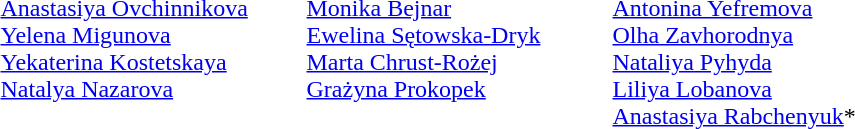<table>
<tr>
<td width=200 valign=top><em></em><br><a href='#'>Anastasiya Ovchinnikova</a><br><a href='#'>Yelena Migunova</a><br><a href='#'>Yekaterina Kostetskaya</a><br><a href='#'>Natalya Nazarova</a></td>
<td width=200 valign=top><em></em><br><a href='#'>Monika Bejnar</a><br><a href='#'>Ewelina Sętowska-Dryk</a><br><a href='#'>Marta Chrust-Rożej</a><br><a href='#'>Grażyna Prokopek</a></td>
<td width=200 valign=top><em></em><br><a href='#'>Antonina Yefremova</a><br><a href='#'>Olha Zavhorodnya</a><br><a href='#'>Nataliya Pyhyda</a><br><a href='#'>Liliya Lobanova</a><br><a href='#'>Anastasiya Rabchenyuk</a>*</td>
</tr>
</table>
